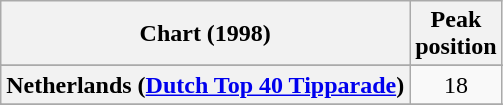<table class="wikitable sortable plainrowheaders" style="text-align:center;">
<tr>
<th>Chart (1998)</th>
<th>Peak<br>position</th>
</tr>
<tr>
</tr>
<tr>
<th scope="row">Netherlands (<a href='#'>Dutch Top 40 Tipparade</a>)</th>
<td align="center">18</td>
</tr>
<tr>
</tr>
<tr>
</tr>
<tr>
</tr>
<tr>
</tr>
<tr>
</tr>
<tr>
</tr>
</table>
